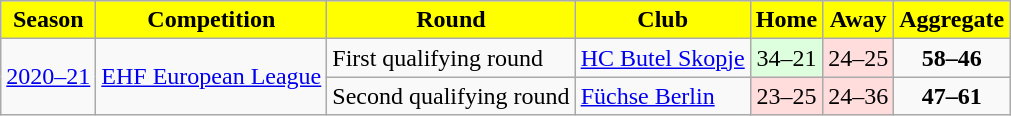<table class="wikitable" style="text-align: left">
<tr>
<th style="color:black; background:yellow">Season</th>
<th style="color:black; background:yellow">Competition</th>
<th style="color:black; background:yellow">Round</th>
<th style="color:black; background:yellow">Club</th>
<th style="color:black; background:yellow">Home</th>
<th style="color:black; background:yellow">Away</th>
<th style="color:black; background:yellow">Aggregate</th>
</tr>
<tr>
<td rowspan=2><a href='#'>2020–21</a></td>
<td rowspan=2><a href='#'>EHF European League</a></td>
<td>First qualifying round</td>
<td> <a href='#'>HC Butel Skopje</a></td>
<td style="text-align:center; background:#dfd;">34–21</td>
<td style="text-align:center; background:#fdd;">24–25</td>
<td style="text-align:center;"><strong>58–46</strong></td>
</tr>
<tr>
<td>Second qualifying round</td>
<td> <a href='#'>Füchse Berlin</a></td>
<td style="text-align:center; background:#fdd;">23–25</td>
<td style="text-align:center; background:#fdd;">24–36</td>
<td style="text-align:center;"><strong>47–61</strong></td>
</tr>
</table>
